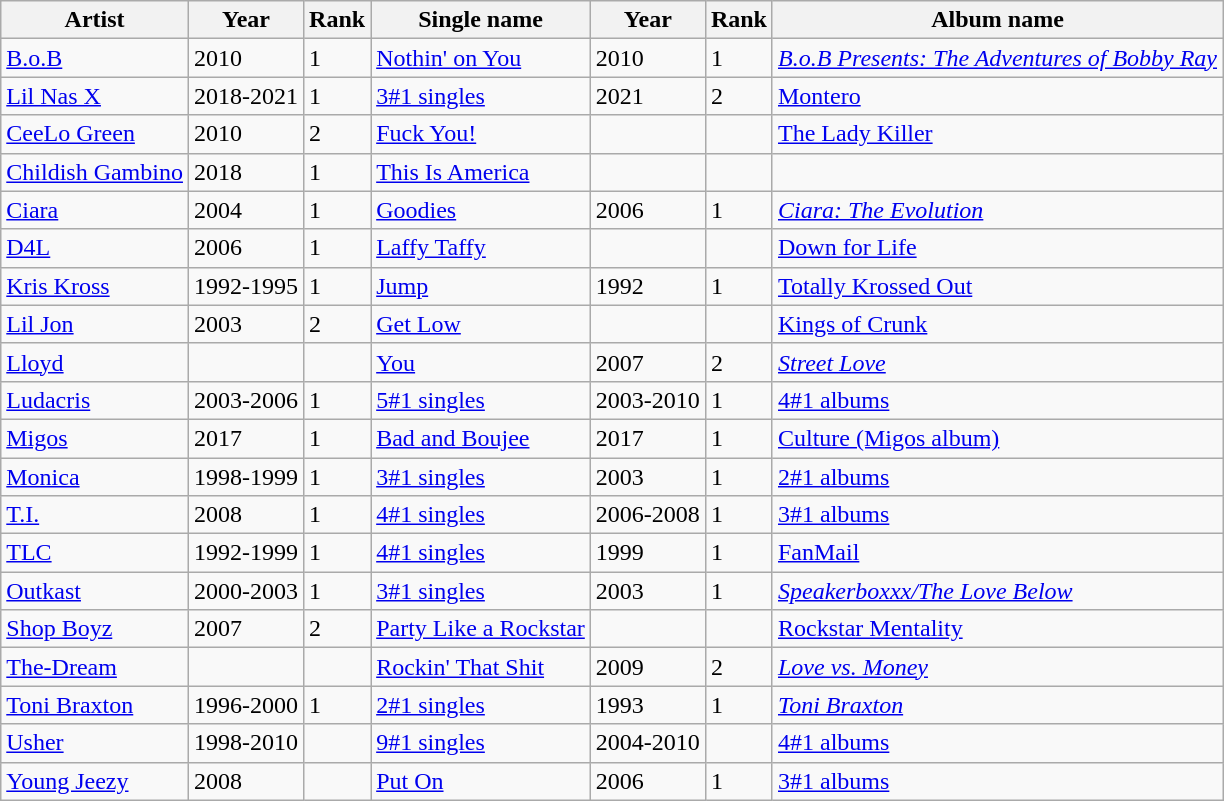<table class="wikitable sortable">
<tr>
<th>Artist</th>
<th>Year</th>
<th>Rank</th>
<th>Single name</th>
<th>Year</th>
<th>Rank</th>
<th>Album name</th>
</tr>
<tr>
<td><a href='#'>B.o.B</a></td>
<td>2010</td>
<td>1</td>
<td><a href='#'>Nothin' on You</a></td>
<td>2010</td>
<td>1</td>
<td><em><a href='#'>B.o.B Presents: The Adventures of Bobby Ray</a></em></td>
</tr>
<tr>
<td><a href='#'>Lil Nas X</a></td>
<td>2018-2021</td>
<td>1</td>
<td><a href='#'>3#1 singles</a></td>
<td>2021</td>
<td>2</td>
<td><a href='#'>Montero</a></td>
</tr>
<tr>
<td><a href='#'>CeeLo Green</a></td>
<td>2010</td>
<td>2</td>
<td><a href='#'>Fuck You!</a></td>
<td></td>
<td></td>
<td><a href='#'>The Lady Killer</a></td>
</tr>
<tr>
<td><a href='#'>Childish Gambino</a></td>
<td>2018</td>
<td>1</td>
<td><a href='#'>This Is America</a></td>
<td></td>
<td></td>
<td></td>
</tr>
<tr>
<td><a href='#'>Ciara</a></td>
<td>2004</td>
<td>1</td>
<td><a href='#'>Goodies</a></td>
<td>2006</td>
<td>1</td>
<td><em><a href='#'>Ciara: The Evolution</a></em></td>
</tr>
<tr>
<td><a href='#'>D4L</a></td>
<td>2006</td>
<td>1</td>
<td><a href='#'>Laffy Taffy</a></td>
<td></td>
<td></td>
<td><a href='#'>Down for Life</a></td>
</tr>
<tr>
<td><a href='#'>Kris Kross</a></td>
<td>1992-1995</td>
<td>1</td>
<td><a href='#'>Jump</a></td>
<td>1992</td>
<td>1</td>
<td><a href='#'>Totally Krossed Out</a></td>
</tr>
<tr>
<td><a href='#'>Lil Jon</a></td>
<td>2003</td>
<td>2</td>
<td><a href='#'>Get Low</a></td>
<td></td>
<td></td>
<td><a href='#'>Kings of Crunk</a></td>
</tr>
<tr>
<td><a href='#'>Lloyd</a></td>
<td></td>
<td></td>
<td><a href='#'>You</a></td>
<td>2007</td>
<td>2</td>
<td><em><a href='#'>Street Love</a></em></td>
</tr>
<tr>
<td><a href='#'>Ludacris</a></td>
<td>2003-2006</td>
<td>1</td>
<td><a href='#'>5#1 singles</a></td>
<td>2003-2010</td>
<td>1</td>
<td><a href='#'>4#1 albums</a></td>
</tr>
<tr>
<td><a href='#'>Migos</a></td>
<td>2017</td>
<td>1</td>
<td><a href='#'>Bad and Boujee</a></td>
<td>2017</td>
<td>1</td>
<td><a href='#'>Culture (Migos album)</a></td>
</tr>
<tr>
<td><a href='#'>Monica</a></td>
<td>1998-1999</td>
<td>1</td>
<td><a href='#'>3#1 singles</a></td>
<td>2003</td>
<td>1</td>
<td><a href='#'>2#1 albums</a></td>
</tr>
<tr>
<td><a href='#'>T.I.</a></td>
<td>2008</td>
<td>1</td>
<td><a href='#'>4#1 singles</a></td>
<td>2006-2008</td>
<td>1</td>
<td><a href='#'>3#1 albums</a></td>
</tr>
<tr>
<td><a href='#'>TLC</a></td>
<td>1992-1999</td>
<td>1</td>
<td><a href='#'>4#1 singles</a></td>
<td>1999</td>
<td>1</td>
<td><a href='#'>FanMail</a></td>
</tr>
<tr>
<td><a href='#'>Outkast</a></td>
<td>2000-2003</td>
<td>1</td>
<td><a href='#'>3#1 singles</a></td>
<td>2003</td>
<td>1</td>
<td><em><a href='#'>Speakerboxxx/The Love Below</a></em></td>
</tr>
<tr>
<td><a href='#'>Shop Boyz</a></td>
<td>2007</td>
<td>2</td>
<td><a href='#'>Party Like a Rockstar</a></td>
<td></td>
<td></td>
<td><a href='#'>Rockstar Mentality</a></td>
</tr>
<tr>
<td><a href='#'>The-Dream</a></td>
<td></td>
<td></td>
<td><a href='#'>Rockin' That Shit</a></td>
<td>2009</td>
<td>2</td>
<td><em><a href='#'>Love vs. Money</a></em></td>
</tr>
<tr>
<td><a href='#'>Toni Braxton</a></td>
<td>1996-2000</td>
<td>1</td>
<td><a href='#'>2#1 singles</a></td>
<td>1993</td>
<td>1</td>
<td><em><a href='#'>Toni Braxton</a></em></td>
</tr>
<tr>
<td><a href='#'>Usher</a></td>
<td>1998-2010</td>
<td></td>
<td><a href='#'>9#1 singles</a></td>
<td>2004-2010</td>
<td></td>
<td><a href='#'>4#1 albums</a></td>
</tr>
<tr>
<td><a href='#'>Young Jeezy</a></td>
<td>2008</td>
<td></td>
<td><a href='#'>Put On</a></td>
<td>2006</td>
<td>1</td>
<td><a href='#'>3#1 albums</a></td>
</tr>
</table>
